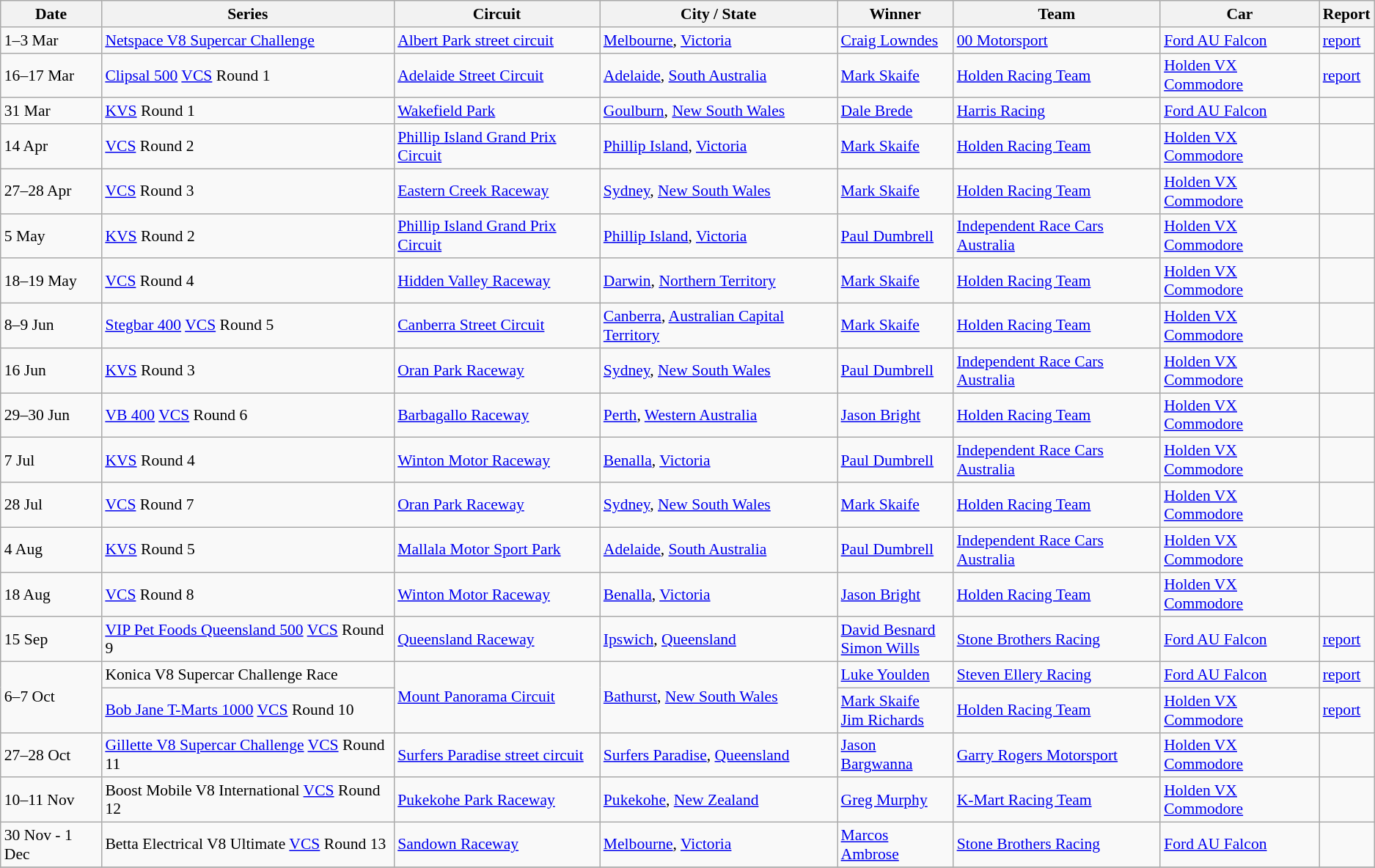<table class="wikitable" style="font-size: 90%">
<tr>
<th>Date</th>
<th>Series</th>
<th>Circuit</th>
<th>City / State</th>
<th>Winner</th>
<th>Team</th>
<th>Car</th>
<th>Report</th>
</tr>
<tr>
<td>1–3 Mar</td>
<td><a href='#'>Netspace V8 Supercar Challenge</a></td>
<td><a href='#'>Albert Park street circuit</a></td>
<td><a href='#'>Melbourne</a>, <a href='#'>Victoria</a></td>
<td><a href='#'>Craig Lowndes</a></td>
<td><a href='#'>00 Motorsport</a></td>
<td><a href='#'>Ford AU Falcon</a></td>
<td><a href='#'>report</a></td>
</tr>
<tr>
<td>16–17 Mar</td>
<td><a href='#'>Clipsal 500</a> <a href='#'>VCS</a> Round 1</td>
<td><a href='#'>Adelaide Street Circuit</a></td>
<td><a href='#'>Adelaide</a>, <a href='#'>South Australia</a></td>
<td><a href='#'>Mark Skaife</a></td>
<td><a href='#'>Holden Racing Team</a></td>
<td><a href='#'>Holden VX Commodore</a></td>
<td><a href='#'>report</a></td>
</tr>
<tr>
<td>31 Mar</td>
<td><a href='#'>KVS</a> Round 1</td>
<td><a href='#'>Wakefield Park</a></td>
<td><a href='#'>Goulburn</a>, <a href='#'>New South Wales</a></td>
<td><a href='#'>Dale Brede</a></td>
<td><a href='#'>Harris Racing</a></td>
<td><a href='#'>Ford AU Falcon</a></td>
<td></td>
</tr>
<tr>
<td>14 Apr</td>
<td><a href='#'>VCS</a> Round 2</td>
<td><a href='#'>Phillip Island Grand Prix Circuit</a></td>
<td><a href='#'>Phillip Island</a>, <a href='#'>Victoria</a></td>
<td><a href='#'>Mark Skaife</a></td>
<td><a href='#'>Holden Racing Team</a></td>
<td><a href='#'>Holden VX Commodore</a></td>
<td></td>
</tr>
<tr>
<td>27–28 Apr</td>
<td><a href='#'>VCS</a> Round 3</td>
<td><a href='#'>Eastern Creek Raceway</a></td>
<td><a href='#'>Sydney</a>, <a href='#'>New South Wales</a></td>
<td><a href='#'>Mark Skaife</a></td>
<td><a href='#'>Holden Racing Team</a></td>
<td><a href='#'>Holden VX Commodore</a></td>
<td></td>
</tr>
<tr>
<td>5 May</td>
<td><a href='#'>KVS</a> Round 2</td>
<td><a href='#'>Phillip Island Grand Prix Circuit</a></td>
<td><a href='#'>Phillip Island</a>, <a href='#'>Victoria</a></td>
<td><a href='#'>Paul Dumbrell</a></td>
<td><a href='#'>Independent Race Cars Australia</a></td>
<td><a href='#'>Holden VX Commodore</a></td>
<td></td>
</tr>
<tr>
<td>18–19 May</td>
<td><a href='#'>VCS</a> Round 4</td>
<td><a href='#'>Hidden Valley Raceway</a></td>
<td><a href='#'>Darwin</a>, <a href='#'>Northern Territory</a></td>
<td><a href='#'>Mark Skaife</a></td>
<td><a href='#'>Holden Racing Team</a></td>
<td><a href='#'>Holden VX Commodore</a></td>
<td></td>
</tr>
<tr>
<td>8–9 Jun</td>
<td><a href='#'>Stegbar 400</a> <a href='#'>VCS</a> Round 5</td>
<td><a href='#'>Canberra Street Circuit</a></td>
<td><a href='#'>Canberra</a>, <a href='#'>Australian Capital Territory</a></td>
<td><a href='#'>Mark Skaife</a></td>
<td><a href='#'>Holden Racing Team</a></td>
<td><a href='#'>Holden VX Commodore</a></td>
<td></td>
</tr>
<tr>
<td>16 Jun</td>
<td><a href='#'>KVS</a> Round 3</td>
<td><a href='#'>Oran Park Raceway</a></td>
<td><a href='#'>Sydney</a>, <a href='#'>New South Wales</a></td>
<td><a href='#'>Paul Dumbrell</a></td>
<td><a href='#'>Independent Race Cars Australia</a></td>
<td><a href='#'>Holden VX Commodore</a></td>
<td></td>
</tr>
<tr>
<td>29–30 Jun</td>
<td><a href='#'>VB 400</a> <a href='#'>VCS</a> Round 6</td>
<td><a href='#'>Barbagallo Raceway</a></td>
<td><a href='#'>Perth</a>, <a href='#'>Western Australia</a></td>
<td><a href='#'>Jason Bright</a></td>
<td><a href='#'>Holden Racing Team</a></td>
<td><a href='#'>Holden VX Commodore</a></td>
<td></td>
</tr>
<tr>
<td>7 Jul</td>
<td><a href='#'>KVS</a> Round 4</td>
<td><a href='#'>Winton Motor Raceway</a></td>
<td><a href='#'>Benalla</a>, <a href='#'>Victoria</a></td>
<td><a href='#'>Paul Dumbrell</a></td>
<td><a href='#'>Independent Race Cars Australia</a></td>
<td><a href='#'>Holden VX Commodore</a></td>
<td></td>
</tr>
<tr>
<td>28 Jul</td>
<td><a href='#'>VCS</a> Round 7</td>
<td><a href='#'>Oran Park Raceway</a></td>
<td><a href='#'>Sydney</a>, <a href='#'>New South Wales</a></td>
<td><a href='#'>Mark Skaife</a></td>
<td><a href='#'>Holden Racing Team</a></td>
<td><a href='#'>Holden VX Commodore</a></td>
<td></td>
</tr>
<tr>
<td>4 Aug</td>
<td><a href='#'>KVS</a> Round 5</td>
<td><a href='#'>Mallala Motor Sport Park</a></td>
<td><a href='#'>Adelaide</a>, <a href='#'>South Australia</a></td>
<td><a href='#'>Paul Dumbrell</a></td>
<td><a href='#'>Independent Race Cars Australia</a></td>
<td><a href='#'>Holden VX Commodore</a></td>
<td></td>
</tr>
<tr>
<td>18 Aug</td>
<td><a href='#'>VCS</a> Round 8</td>
<td><a href='#'>Winton Motor Raceway</a></td>
<td><a href='#'>Benalla</a>, <a href='#'>Victoria</a></td>
<td><a href='#'>Jason Bright</a></td>
<td><a href='#'>Holden Racing Team</a></td>
<td><a href='#'>Holden VX Commodore</a></td>
<td></td>
</tr>
<tr>
<td>15 Sep</td>
<td><a href='#'>VIP Pet Foods Queensland 500</a> <a href='#'>VCS</a> Round 9</td>
<td><a href='#'>Queensland Raceway</a></td>
<td><a href='#'>Ipswich</a>, <a href='#'>Queensland</a></td>
<td><a href='#'>David Besnard</a><br><a href='#'>Simon Wills</a></td>
<td><a href='#'>Stone Brothers Racing</a></td>
<td><a href='#'>Ford AU Falcon</a></td>
<td><a href='#'>report</a></td>
</tr>
<tr>
<td rowspan=2>6–7 Oct</td>
<td>Konica V8 Supercar Challenge Race</td>
<td rowspan=2><a href='#'>Mount Panorama Circuit</a></td>
<td rowspan=2><a href='#'>Bathurst</a>, <a href='#'>New South Wales</a></td>
<td><a href='#'>Luke Youlden</a></td>
<td><a href='#'>Steven Ellery Racing</a></td>
<td><a href='#'>Ford AU Falcon</a></td>
<td><a href='#'>report</a></td>
</tr>
<tr>
<td><a href='#'>Bob Jane T-Marts 1000</a> <a href='#'>VCS</a> Round 10</td>
<td><a href='#'>Mark Skaife</a><br><a href='#'>Jim Richards</a></td>
<td><a href='#'>Holden Racing Team</a></td>
<td><a href='#'>Holden VX Commodore</a></td>
<td><a href='#'>report</a></td>
</tr>
<tr>
<td>27–28 Oct</td>
<td><a href='#'>Gillette V8 Supercar Challenge</a> <a href='#'>VCS</a> Round 11</td>
<td><a href='#'>Surfers Paradise street circuit</a></td>
<td><a href='#'>Surfers Paradise</a>, <a href='#'>Queensland</a></td>
<td><a href='#'>Jason Bargwanna</a></td>
<td><a href='#'>Garry Rogers Motorsport</a></td>
<td><a href='#'>Holden VX Commodore</a></td>
<td></td>
</tr>
<tr>
<td>10–11 Nov</td>
<td>Boost Mobile V8 International <a href='#'>VCS</a> Round 12</td>
<td><a href='#'>Pukekohe Park Raceway</a></td>
<td><a href='#'>Pukekohe</a>, <a href='#'>New Zealand</a></td>
<td><a href='#'>Greg Murphy</a></td>
<td><a href='#'>K-Mart Racing Team</a></td>
<td><a href='#'>Holden VX Commodore</a></td>
<td></td>
</tr>
<tr>
<td>30 Nov - 1 Dec</td>
<td>Betta Electrical V8 Ultimate <a href='#'>VCS</a> Round 13</td>
<td><a href='#'>Sandown Raceway</a></td>
<td><a href='#'>Melbourne</a>, <a href='#'>Victoria</a></td>
<td><a href='#'>Marcos Ambrose</a></td>
<td><a href='#'>Stone Brothers Racing</a></td>
<td><a href='#'>Ford AU Falcon</a></td>
<td></td>
</tr>
<tr>
</tr>
</table>
